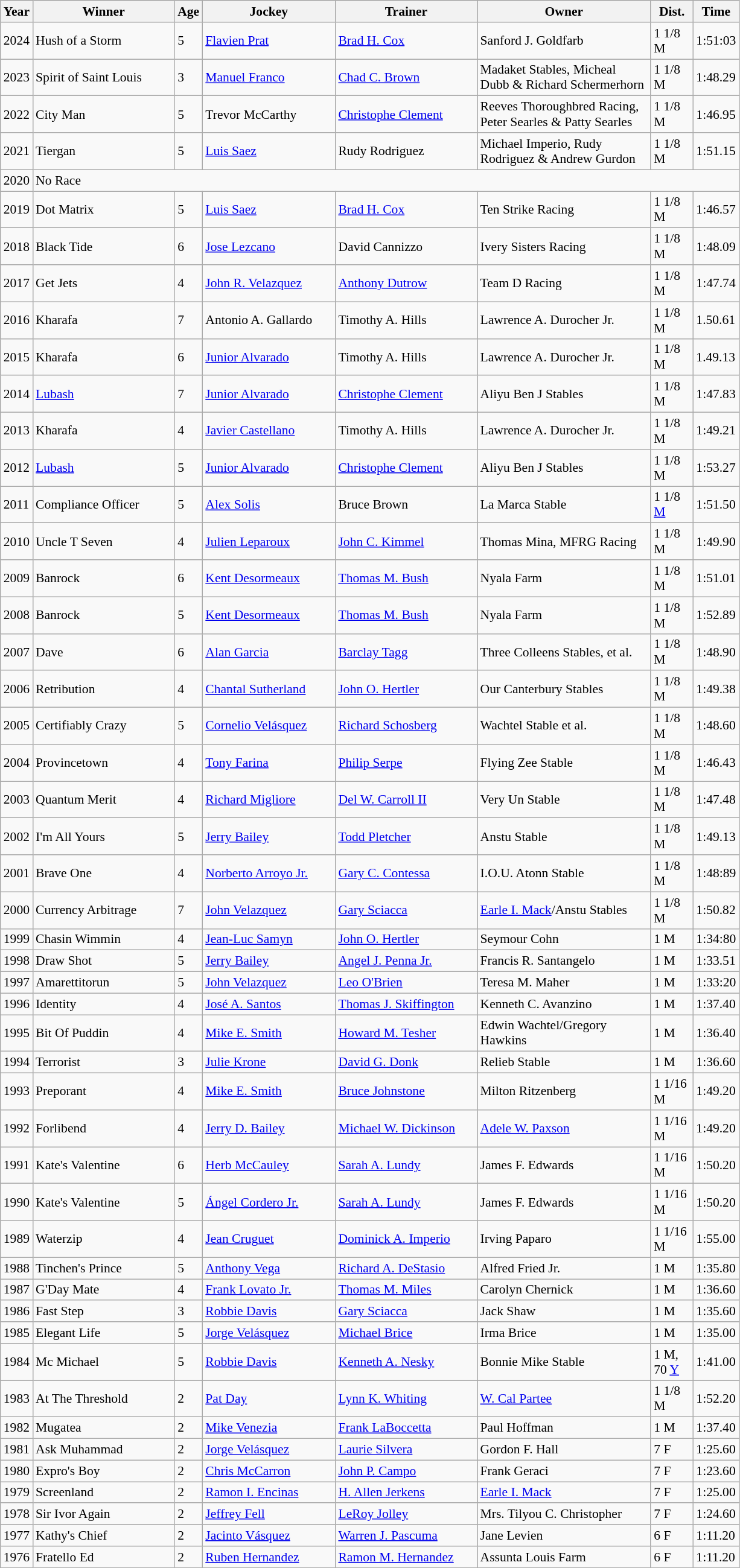<table class="wikitable sortable" style="font-size:90%">
<tr>
<th width="10px">Year<br></th>
<th width="150px">Winner<br></th>
<th width="15px">Age<br></th>
<th width="140px">Jockey<br></th>
<th width="150px">Trainer<br></th>
<th width="185px">Owner<br></th>
<th width="40px">Dist.</th>
<th>Time<br></th>
</tr>
<tr>
<td>2024</td>
<td>Hush of a Storm</td>
<td>5</td>
<td><a href='#'>Flavien Prat</a></td>
<td><a href='#'>Brad H. Cox</a></td>
<td>Sanford J. Goldfarb</td>
<td>1 1/8 M</td>
<td>1:51:03</td>
</tr>
<tr>
<td>2023</td>
<td>Spirit of Saint Louis</td>
<td>3</td>
<td><a href='#'>Manuel Franco</a></td>
<td><a href='#'>Chad C. Brown</a></td>
<td>Madaket Stables, Micheal Dubb & Richard Schermerhorn</td>
<td>1 1/8 M</td>
<td>1:48.29</td>
</tr>
<tr>
<td>2022</td>
<td>City Man</td>
<td>5</td>
<td>Trevor McCarthy</td>
<td><a href='#'>Christophe Clement</a></td>
<td>Reeves Thoroughbred Racing, Peter Searles & Patty Searles</td>
<td>1 1/8 M</td>
<td>1:46.95</td>
</tr>
<tr>
<td>2021</td>
<td>Tiergan</td>
<td>5</td>
<td><a href='#'>Luis Saez</a></td>
<td>Rudy Rodriguez</td>
<td>Michael Imperio, Rudy Rodriguez & Andrew Gurdon</td>
<td>1 1/8 M</td>
<td>1:51.15</td>
</tr>
<tr>
<td>2020</td>
<td colspan="7">No Race</td>
</tr>
<tr>
<td>2019</td>
<td>Dot Matrix</td>
<td>5</td>
<td><a href='#'>Luis Saez</a></td>
<td><a href='#'>Brad H. Cox</a></td>
<td>Ten Strike Racing</td>
<td>1 1/8 M</td>
<td>1:46.57</td>
</tr>
<tr>
<td>2018</td>
<td>Black Tide</td>
<td>6</td>
<td><a href='#'>Jose Lezcano</a></td>
<td>David Cannizzo</td>
<td>Ivery Sisters Racing</td>
<td>1 1/8 M</td>
<td>1:48.09</td>
</tr>
<tr>
<td>2017</td>
<td>Get Jets</td>
<td>4</td>
<td><a href='#'>John R. Velazquez</a></td>
<td><a href='#'>Anthony Dutrow</a></td>
<td>Team D Racing</td>
<td>1 1/8 M</td>
<td>1:47.74</td>
</tr>
<tr>
<td>2016</td>
<td>Kharafa</td>
<td>7</td>
<td>Antonio A. Gallardo</td>
<td>Timothy A. Hills</td>
<td>Lawrence A. Durocher Jr.</td>
<td>1 1/8 M</td>
<td>1.50.61</td>
</tr>
<tr>
<td>2015</td>
<td>Kharafa</td>
<td>6</td>
<td><a href='#'>Junior Alvarado</a></td>
<td>Timothy A. Hills</td>
<td>Lawrence A. Durocher Jr.</td>
<td>1 1/8 M</td>
<td>1.49.13</td>
</tr>
<tr>
<td>2014</td>
<td><a href='#'>Lubash</a></td>
<td>7</td>
<td><a href='#'>Junior Alvarado</a></td>
<td><a href='#'>Christophe Clement</a></td>
<td>Aliyu Ben J Stables</td>
<td>1 1/8 M</td>
<td>1:47.83</td>
</tr>
<tr>
<td>2013</td>
<td>Kharafa</td>
<td>4</td>
<td><a href='#'>Javier Castellano</a></td>
<td>Timothy A. Hills</td>
<td>Lawrence A. Durocher Jr.</td>
<td>1 1/8 M</td>
<td>1:49.21</td>
</tr>
<tr>
<td>2012</td>
<td><a href='#'>Lubash</a></td>
<td>5</td>
<td><a href='#'>Junior Alvarado</a></td>
<td><a href='#'>Christophe Clement</a></td>
<td>Aliyu Ben J Stables</td>
<td>1 1/8 M</td>
<td>1:53.27</td>
</tr>
<tr>
<td>2011</td>
<td>Compliance Officer</td>
<td>5</td>
<td><a href='#'>Alex Solis</a></td>
<td>Bruce Brown</td>
<td>La Marca Stable</td>
<td>1 1/8 <a href='#'>M</a></td>
<td>1:51.50</td>
</tr>
<tr>
<td>2010</td>
<td>Uncle T Seven</td>
<td>4</td>
<td><a href='#'>Julien Leparoux</a></td>
<td><a href='#'>John C. Kimmel</a></td>
<td>Thomas Mina, MFRG Racing</td>
<td>1 1/8 M</td>
<td>1:49.90</td>
</tr>
<tr>
<td>2009</td>
<td>Banrock</td>
<td>6</td>
<td><a href='#'>Kent Desormeaux</a></td>
<td><a href='#'>Thomas M. Bush</a></td>
<td>Nyala Farm</td>
<td>1 1/8 M</td>
<td>1:51.01</td>
</tr>
<tr>
<td>2008</td>
<td>Banrock</td>
<td>5</td>
<td><a href='#'>Kent Desormeaux</a></td>
<td><a href='#'>Thomas M. Bush</a></td>
<td>Nyala Farm</td>
<td>1 1/8 M</td>
<td>1:52.89</td>
</tr>
<tr>
<td>2007</td>
<td>Dave</td>
<td>6</td>
<td><a href='#'>Alan Garcia</a></td>
<td><a href='#'>Barclay Tagg</a></td>
<td>Three Colleens Stables, et al.</td>
<td>1 1/8 M</td>
<td>1:48.90</td>
</tr>
<tr>
<td>2006</td>
<td>Retribution</td>
<td>4</td>
<td><a href='#'>Chantal Sutherland</a></td>
<td><a href='#'>John O. Hertler</a></td>
<td>Our Canterbury Stables</td>
<td>1 1/8 M</td>
<td>1:49.38</td>
</tr>
<tr>
<td>2005</td>
<td>Certifiably Crazy</td>
<td>5</td>
<td><a href='#'>Cornelio Velásquez</a></td>
<td><a href='#'>Richard Schosberg</a></td>
<td>Wachtel Stable et al.</td>
<td>1 1/8 M</td>
<td>1:48.60</td>
</tr>
<tr>
<td>2004</td>
<td>Provincetown</td>
<td>4</td>
<td><a href='#'>Tony Farina</a></td>
<td><a href='#'>Philip Serpe</a></td>
<td>Flying Zee Stable</td>
<td>1 1/8 M</td>
<td>1:46.43</td>
</tr>
<tr>
<td>2003</td>
<td>Quantum Merit</td>
<td>4</td>
<td><a href='#'>Richard Migliore</a></td>
<td><a href='#'>Del W. Carroll II</a></td>
<td>Very Un Stable</td>
<td>1 1/8 M</td>
<td>1:47.48</td>
</tr>
<tr>
<td>2002</td>
<td>I'm All Yours</td>
<td>5</td>
<td><a href='#'>Jerry Bailey</a></td>
<td><a href='#'>Todd Pletcher</a></td>
<td>Anstu Stable</td>
<td>1 1/8 M</td>
<td>1:49.13</td>
</tr>
<tr>
<td>2001</td>
<td>Brave One</td>
<td>4</td>
<td><a href='#'>Norberto Arroyo Jr.</a></td>
<td><a href='#'>Gary C. Contessa</a></td>
<td>I.O.U. Atonn Stable</td>
<td>1 1/8 M</td>
<td>1:48:89</td>
</tr>
<tr>
<td>2000</td>
<td>Currency Arbitrage</td>
<td>7</td>
<td><a href='#'>John Velazquez</a></td>
<td><a href='#'>Gary Sciacca</a></td>
<td><a href='#'>Earle I. Mack</a>/Anstu Stables</td>
<td>1 1/8 M</td>
<td>1:50.82</td>
</tr>
<tr>
<td>1999</td>
<td>Chasin Wimmin</td>
<td>4</td>
<td><a href='#'>Jean-Luc Samyn</a></td>
<td><a href='#'>John O. Hertler</a></td>
<td>Seymour Cohn</td>
<td>1 M</td>
<td>1:34:80</td>
</tr>
<tr>
<td>1998</td>
<td>Draw Shot</td>
<td>5</td>
<td><a href='#'>Jerry Bailey</a></td>
<td><a href='#'>Angel J. Penna Jr.</a></td>
<td>Francis R. Santangelo</td>
<td>1 M</td>
<td>1:33.51</td>
</tr>
<tr>
<td>1997</td>
<td>Amarettitorun</td>
<td>5</td>
<td><a href='#'>John Velazquez</a></td>
<td><a href='#'>Leo O'Brien</a></td>
<td>Teresa M. Maher</td>
<td>1 M</td>
<td>1:33:20</td>
</tr>
<tr>
<td>1996</td>
<td>Identity</td>
<td>4</td>
<td><a href='#'>José A. Santos</a></td>
<td><a href='#'>Thomas J. Skiffington</a></td>
<td>Kenneth C. Avanzino</td>
<td>1 M</td>
<td>1:37.40</td>
</tr>
<tr>
<td>1995</td>
<td>Bit Of Puddin</td>
<td>4</td>
<td><a href='#'>Mike E. Smith</a></td>
<td><a href='#'>Howard M. Tesher</a></td>
<td>Edwin Wachtel/Gregory Hawkins</td>
<td>1 M</td>
<td>1:36.40</td>
</tr>
<tr>
<td>1994</td>
<td>Terrorist</td>
<td>3</td>
<td><a href='#'>Julie Krone</a></td>
<td><a href='#'>David G. Donk</a></td>
<td>Relieb Stable</td>
<td>1 M</td>
<td>1:36.60</td>
</tr>
<tr>
<td>1993</td>
<td>Preporant</td>
<td>4</td>
<td><a href='#'>Mike E. Smith</a></td>
<td><a href='#'>Bruce Johnstone</a></td>
<td>Milton Ritzenberg</td>
<td>1 1/16 M</td>
<td>1:49.20</td>
</tr>
<tr>
<td>1992</td>
<td>Forlibend</td>
<td>4</td>
<td><a href='#'>Jerry D. Bailey</a></td>
<td><a href='#'>Michael W. Dickinson</a></td>
<td><a href='#'>Adele W. Paxson</a></td>
<td>1 1/16 M</td>
<td>1:49.20</td>
</tr>
<tr>
<td>1991</td>
<td>Kate's Valentine</td>
<td>6</td>
<td><a href='#'>Herb McCauley</a></td>
<td><a href='#'>Sarah A. Lundy</a></td>
<td>James F. Edwards</td>
<td>1 1/16 M</td>
<td>1:50.20</td>
</tr>
<tr>
<td>1990</td>
<td>Kate's Valentine</td>
<td>5</td>
<td><a href='#'>Ángel Cordero Jr.</a></td>
<td><a href='#'>Sarah A. Lundy</a></td>
<td>James F. Edwards</td>
<td>1 1/16 M</td>
<td>1:50.20</td>
</tr>
<tr>
<td>1989</td>
<td>Waterzip</td>
<td>4</td>
<td><a href='#'>Jean Cruguet</a></td>
<td><a href='#'>Dominick A. Imperio</a></td>
<td>Irving Paparo</td>
<td>1 1/16 M</td>
<td>1:55.00</td>
</tr>
<tr>
<td>1988</td>
<td>Tinchen's Prince</td>
<td>5</td>
<td><a href='#'>Anthony Vega</a></td>
<td><a href='#'>Richard A. DeStasio</a></td>
<td>Alfred Fried Jr.</td>
<td>1 M</td>
<td>1:35.80</td>
</tr>
<tr>
<td>1987</td>
<td>G'Day Mate</td>
<td>4</td>
<td><a href='#'>Frank Lovato Jr.</a></td>
<td><a href='#'>Thomas M. Miles</a></td>
<td>Carolyn Chernick</td>
<td>1 M</td>
<td>1:36.60</td>
</tr>
<tr>
<td>1986</td>
<td>Fast Step</td>
<td>3</td>
<td><a href='#'>Robbie Davis</a></td>
<td><a href='#'>Gary Sciacca</a></td>
<td>Jack Shaw</td>
<td>1 M</td>
<td>1:35.60</td>
</tr>
<tr>
<td>1985</td>
<td>Elegant Life</td>
<td>5</td>
<td><a href='#'>Jorge Velásquez</a></td>
<td><a href='#'>Michael Brice</a></td>
<td>Irma Brice</td>
<td>1 M</td>
<td>1:35.00</td>
</tr>
<tr>
<td>1984</td>
<td>Mc Michael</td>
<td>5</td>
<td><a href='#'>Robbie Davis</a></td>
<td><a href='#'>Kenneth A. Nesky</a></td>
<td>Bonnie Mike Stable</td>
<td>1 M, 70 <a href='#'>Y</a></td>
<td>1:41.00</td>
</tr>
<tr>
<td>1983</td>
<td>At The Threshold</td>
<td>2</td>
<td><a href='#'>Pat Day</a></td>
<td><a href='#'>Lynn K. Whiting</a></td>
<td><a href='#'>W. Cal Partee</a></td>
<td>1 1/8 M</td>
<td>1:52.20</td>
</tr>
<tr>
<td>1982</td>
<td>Mugatea</td>
<td>2</td>
<td><a href='#'>Mike Venezia</a></td>
<td><a href='#'>Frank LaBoccetta</a></td>
<td>Paul Hoffman</td>
<td>1 M</td>
<td>1:37.40</td>
</tr>
<tr>
<td>1981</td>
<td>Ask Muhammad</td>
<td>2</td>
<td><a href='#'>Jorge Velásquez</a></td>
<td><a href='#'>Laurie Silvera</a></td>
<td>Gordon F. Hall</td>
<td>7 F</td>
<td>1:25.60</td>
</tr>
<tr>
<td>1980</td>
<td>Expro's Boy</td>
<td>2</td>
<td><a href='#'>Chris McCarron</a></td>
<td><a href='#'>John P. Campo</a></td>
<td>Frank Geraci</td>
<td>7 F</td>
<td>1:23.60</td>
</tr>
<tr>
<td>1979</td>
<td>Screenland</td>
<td>2</td>
<td><a href='#'>Ramon I. Encinas</a></td>
<td><a href='#'>H. Allen Jerkens</a></td>
<td><a href='#'>Earle I. Mack</a></td>
<td>7 F</td>
<td>1:25.00</td>
</tr>
<tr>
<td>1978</td>
<td>Sir Ivor Again</td>
<td>2</td>
<td><a href='#'>Jeffrey Fell</a></td>
<td><a href='#'>LeRoy Jolley</a></td>
<td>Mrs. Tilyou C. Christopher</td>
<td>7 F</td>
<td>1:24.60</td>
</tr>
<tr>
<td>1977</td>
<td>Kathy's Chief</td>
<td>2</td>
<td><a href='#'>Jacinto Vásquez</a></td>
<td><a href='#'>Warren J. Pascuma</a></td>
<td>Jane Levien</td>
<td>6 F</td>
<td>1:11.20</td>
</tr>
<tr>
<td>1976</td>
<td>Fratello Ed</td>
<td>2</td>
<td><a href='#'>Ruben Hernandez</a></td>
<td><a href='#'>Ramon M. Hernandez</a></td>
<td>Assunta Louis Farm</td>
<td>6 F</td>
<td>1:11.20</td>
</tr>
</table>
